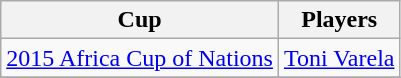<table class="wikitable" style="text-align: left">
<tr style="text-align: center">
<th>Cup</th>
<th>Players</th>
</tr>
<tr>
<td align="left"> <a href='#'>2015 Africa Cup of Nations</a></td>
<td> <a href='#'>Toni Varela</a></td>
</tr>
<tr>
</tr>
</table>
